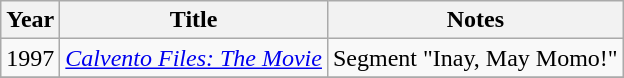<table class="wikitable sortable">
<tr>
<th>Year</th>
<th>Title</th>
<th>Notes</th>
</tr>
<tr>
<td>1997</td>
<td><em><a href='#'>Calvento Files: The Movie</a></em></td>
<td>Segment "Inay, May Momo!"</td>
</tr>
<tr>
</tr>
</table>
